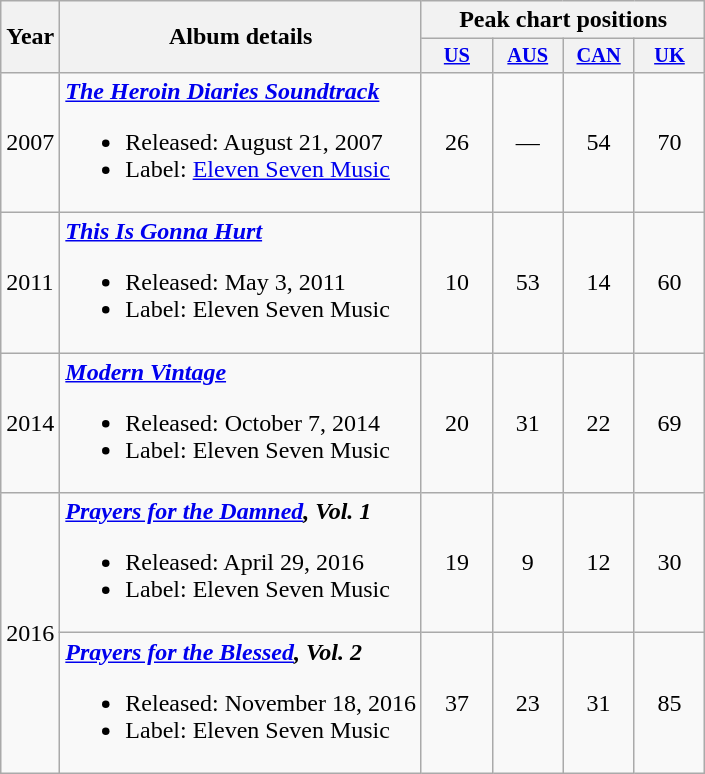<table class="wikitable">
<tr>
<th rowspan="2">Year</th>
<th rowspan="2">Album details</th>
<th colspan="4">Peak chart positions</th>
</tr>
<tr>
<th style="width:3em;font-size:85%"><a href='#'>US</a><br></th>
<th style="width:3em;font-size:85%"><a href='#'>AUS</a><br></th>
<th style="width:3em;font-size:85%"><a href='#'>CAN</a></th>
<th style="width:3em;font-size:85%"><a href='#'>UK</a><br></th>
</tr>
<tr>
<td>2007</td>
<td><strong><em><a href='#'>The Heroin Diaries Soundtrack</a></em></strong><br><ul><li>Released: August 21, 2007</li><li>Label: <a href='#'>Eleven Seven Music</a></li></ul></td>
<td style="text-align:center;">26</td>
<td style="text-align:center;">—</td>
<td style="text-align:center;">54</td>
<td style="text-align:center;">70</td>
</tr>
<tr>
<td>2011</td>
<td><strong><em><a href='#'>This Is Gonna Hurt</a></em></strong><br><ul><li>Released: May 3, 2011</li><li>Label: Eleven Seven Music</li></ul></td>
<td style="text-align:center;">10</td>
<td style="text-align:center;">53</td>
<td style="text-align:center;">14</td>
<td style="text-align:center;">60</td>
</tr>
<tr>
<td>2014</td>
<td><strong><em><a href='#'>Modern Vintage</a></em></strong><br><ul><li>Released: October 7, 2014</li><li>Label: Eleven Seven Music</li></ul></td>
<td style="text-align:center;">20</td>
<td style="text-align:center;">31</td>
<td style="text-align:center;">22</td>
<td style="text-align:center;">69</td>
</tr>
<tr>
<td rowspan="2">2016</td>
<td><strong><em><a href='#'>Prayers for the Damned</a>, Vol. 1</em></strong><br><ul><li>Released: April 29, 2016</li><li>Label: Eleven Seven Music</li></ul></td>
<td style="text-align:center;">19</td>
<td style="text-align:center;">9</td>
<td style="text-align:center;">12</td>
<td style="text-align:center;">30</td>
</tr>
<tr>
<td><strong><em><a href='#'>Prayers for the Blessed</a>, Vol. 2</em></strong><br><ul><li>Released: November 18, 2016</li><li>Label: Eleven Seven Music</li></ul></td>
<td style="text-align:center;">37</td>
<td style="text-align:center;">23</td>
<td style="text-align:center;">31<br></td>
<td style="text-align:center;">85</td>
</tr>
</table>
